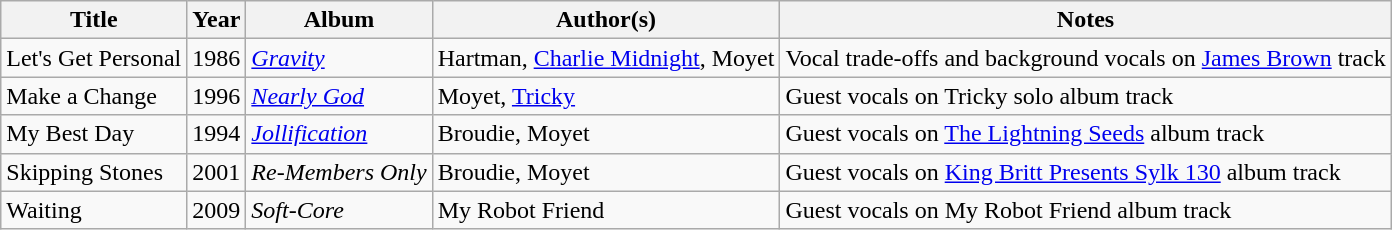<table class="wikitable sortable">
<tr>
<th>Title</th>
<th>Year</th>
<th>Album</th>
<th>Author(s)</th>
<th>Notes</th>
</tr>
<tr>
<td>Let's Get Personal</td>
<td>1986</td>
<td><em><a href='#'>Gravity</a></em></td>
<td>Hartman, <a href='#'>Charlie Midnight</a>, Moyet</td>
<td>Vocal trade-offs and background vocals on <a href='#'>James Brown</a> track</td>
</tr>
<tr>
<td>Make a Change</td>
<td>1996</td>
<td><em><a href='#'>Nearly God</a></em></td>
<td>Moyet, <a href='#'>Tricky</a></td>
<td>Guest vocals on Tricky solo album track</td>
</tr>
<tr>
<td>My Best Day</td>
<td>1994</td>
<td><em><a href='#'>Jollification</a></em></td>
<td>Broudie, Moyet</td>
<td>Guest vocals on <a href='#'>The Lightning Seeds</a> album track</td>
</tr>
<tr>
<td>Skipping Stones</td>
<td>2001</td>
<td><em>Re-Members Only</em></td>
<td>Broudie, Moyet</td>
<td>Guest vocals on <a href='#'>King Britt Presents Sylk 130</a> album track</td>
</tr>
<tr>
<td>Waiting</td>
<td>2009</td>
<td><em>Soft-Core</em></td>
<td>My Robot Friend</td>
<td>Guest vocals on My Robot Friend album track</td>
</tr>
</table>
